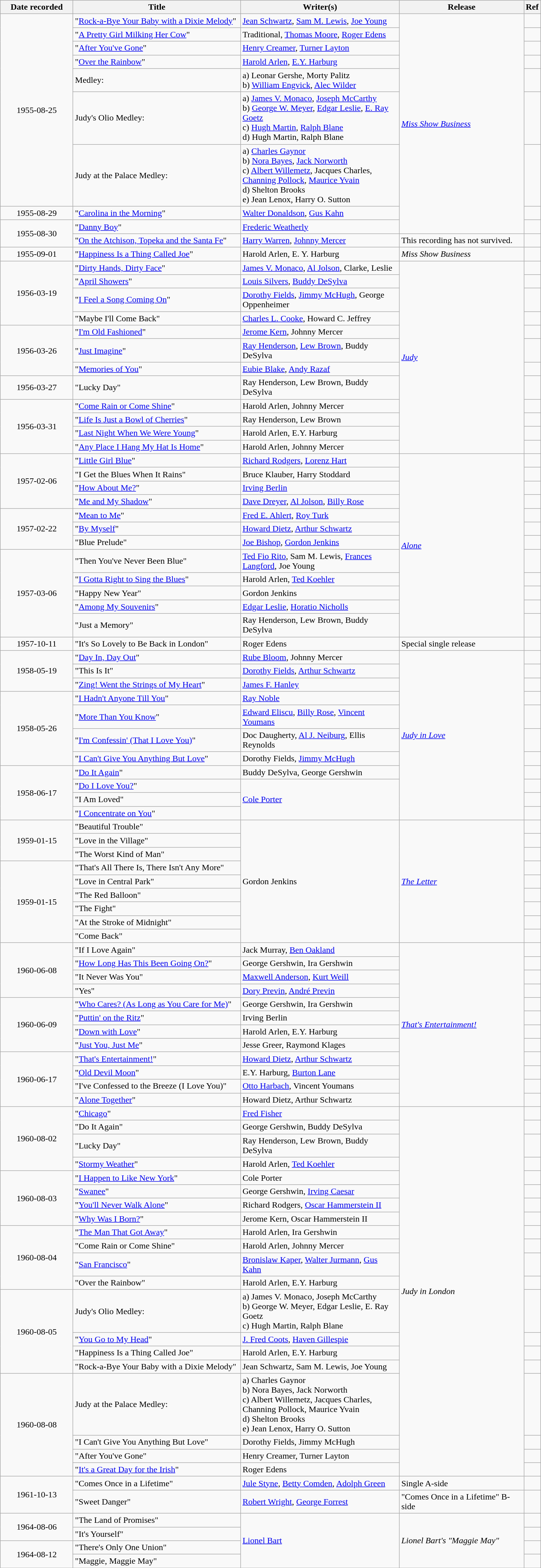<table class="wikitable sortable plainrowheaders" style="text-align: left;">
<tr>
<th scope="col" style="width: 8em;">Date recorded</th>
<th scope="col" style="width: 19em;">Title</th>
<th scope="col" style="width: 18em;" class="unsortable">Writer(s)</th>
<th scope="col" style="width: 14em;">Release</th>
<th scope="col" style="width: 1em;" class="unsortable">Ref</th>
</tr>
<tr>
<td rowspan="7" style="text-align: center;">1955-08-25</td>
<td>"<a href='#'>Rock-a-Bye Your Baby with a Dixie Melody</a>"</td>
<td><a href='#'>Jean Schwartz</a>, <a href='#'>Sam M. Lewis</a>, <a href='#'>Joe Young</a></td>
<td rowspan="9"><em><a href='#'>Miss Show Business</a></em> </td>
<td></td>
</tr>
<tr>
<td>"<a href='#'>A Pretty Girl Milking Her Cow</a>"</td>
<td>Traditional, <a href='#'>Thomas Moore</a>, <a href='#'>Roger Edens</a></td>
<td></td>
</tr>
<tr>
<td>"<a href='#'>After You've Gone</a>"</td>
<td><a href='#'>Henry Creamer</a>, <a href='#'>Turner Layton</a></td>
<td></td>
</tr>
<tr>
<td>"<a href='#'>Over the Rainbow</a>"</td>
<td><a href='#'>Harold Arlen</a>, <a href='#'>E.Y. Harburg</a></td>
<td></td>
</tr>
<tr>
<td>Medley:</td>
<td>a) Leonar Gershe, Morty Palitz<br>b) <a href='#'>William Engvick</a>, <a href='#'>Alec Wilder</a></td>
<td></td>
</tr>
<tr>
<td>Judy's Olio Medley:</td>
<td>a) <a href='#'>James V. Monaco</a>, <a href='#'>Joseph McCarthy</a><br>b) <a href='#'>George W. Meyer</a>, <a href='#'>Edgar Leslie</a>, <a href='#'>E. Ray Goetz</a><br>c) <a href='#'>Hugh Martin</a>, <a href='#'>Ralph Blane</a><br>d) Hugh Martin, Ralph Blane</td>
<td></td>
</tr>
<tr>
<td>Judy at the Palace Medley:</td>
<td>a) <a href='#'>Charles Gaynor</a><br>b) <a href='#'>Nora Bayes</a>, <a href='#'>Jack Norworth</a><br>c) <a href='#'>Albert Willemetz</a>, Jacques Charles, <a href='#'>Channing Pollock</a>, <a href='#'>Maurice Yvain</a><br>d) Shelton Brooks<br>e) Jean Lenox, Harry O. Sutton</td>
<td></td>
</tr>
<tr>
<td style="text-align: center;">1955-08-29</td>
<td>"<a href='#'>Carolina in the Morning</a>"</td>
<td><a href='#'>Walter Donaldson</a>, <a href='#'>Gus Kahn</a></td>
<td></td>
</tr>
<tr>
<td rowspan="2" style="text-align: center;">1955-08-30</td>
<td>"<a href='#'>Danny Boy</a>"</td>
<td><a href='#'>Frederic Weatherly</a></td>
<td></td>
</tr>
<tr>
<td>"<a href='#'>On the Atchison, Topeka and the Santa Fe</a>"</td>
<td><a href='#'>Harry Warren</a>, <a href='#'>Johnny Mercer</a></td>
<td>This recording has not survived.</td>
<td></td>
</tr>
<tr>
<td style="text-align: center;">1955-09-01</td>
<td>"<a href='#'>Happiness Is a Thing Called Joe</a>"</td>
<td>Harold Arlen, E. Y. Harburg</td>
<td><em>Miss Show Business</em> </td>
<td></td>
</tr>
<tr>
<td rowspan="4" style="text-align: center;">1956-03-19</td>
<td>"<a href='#'>Dirty Hands, Dirty Face</a>"</td>
<td><a href='#'>James V. Monaco</a>, <a href='#'>Al Jolson</a>, Clarke, Leslie</td>
<td rowspan="12"><em><a href='#'>Judy</a></em> </td>
<td></td>
</tr>
<tr>
<td>"<a href='#'>April Showers</a>"</td>
<td><a href='#'>Louis Silvers</a>, <a href='#'>Buddy DeSylva</a></td>
<td></td>
</tr>
<tr>
<td>"<a href='#'>I Feel a Song Coming On</a>"</td>
<td><a href='#'>Dorothy Fields</a>, <a href='#'>Jimmy McHugh</a>, George Oppenheimer</td>
<td></td>
</tr>
<tr>
<td>"Maybe I'll Come Back"</td>
<td><a href='#'>Charles L. Cooke</a>, Howard C. Jeffrey</td>
<td></td>
</tr>
<tr>
<td rowspan="3" style="text-align: center;">1956-03-26</td>
<td>"<a href='#'>I'm Old Fashioned</a>"</td>
<td><a href='#'>Jerome Kern</a>, Johnny Mercer</td>
<td></td>
</tr>
<tr>
<td>"<a href='#'>Just Imagine</a>"</td>
<td><a href='#'>Ray Henderson</a>, <a href='#'>Lew Brown</a>, Buddy DeSylva</td>
<td></td>
</tr>
<tr>
<td>"<a href='#'>Memories of You</a>"</td>
<td><a href='#'>Eubie Blake</a>, <a href='#'>Andy Razaf</a></td>
<td></td>
</tr>
<tr>
<td style="text-align: center;">1956-03-27</td>
<td>"Lucky Day"</td>
<td>Ray Henderson, Lew Brown, Buddy DeSylva</td>
<td></td>
</tr>
<tr>
<td rowspan="4" style="text-align: center;">1956-03-31</td>
<td>"<a href='#'>Come Rain or Come Shine</a>"</td>
<td>Harold Arlen, Johnny Mercer</td>
<td></td>
</tr>
<tr>
<td>"<a href='#'>Life Is Just a Bowl of Cherries</a>"</td>
<td>Ray Henderson, Lew Brown</td>
<td></td>
</tr>
<tr>
<td>"<a href='#'>Last Night When We Were Young</a>"</td>
<td>Harold Arlen, E.Y. Harburg</td>
<td></td>
</tr>
<tr>
<td>"<a href='#'>Any Place I Hang My Hat Is Home</a>"</td>
<td>Harold Arlen, Johnny Mercer</td>
<td></td>
</tr>
<tr>
<td rowspan="4" style="text-align: center;">1957-02-06</td>
<td>"<a href='#'>Little Girl Blue</a>"</td>
<td><a href='#'>Richard Rodgers</a>, <a href='#'>Lorenz Hart</a></td>
<td rowspan="12"><em><a href='#'>Alone</a></em> </td>
<td></td>
</tr>
<tr>
<td>"I Get the Blues When It Rains"</td>
<td>Bruce Klauber, Harry Stoddard</td>
<td></td>
</tr>
<tr>
<td>"<a href='#'>How About Me?</a>"</td>
<td><a href='#'>Irving Berlin</a></td>
<td></td>
</tr>
<tr>
<td>"<a href='#'>Me and My Shadow</a>"</td>
<td><a href='#'>Dave Dreyer</a>, <a href='#'>Al Jolson</a>, <a href='#'>Billy Rose</a></td>
<td></td>
</tr>
<tr>
<td rowspan="3" style="text-align: center;">1957-02-22</td>
<td>"<a href='#'>Mean to Me</a>"</td>
<td><a href='#'>Fred E. Ahlert</a>, <a href='#'>Roy Turk</a></td>
<td></td>
</tr>
<tr>
<td>"<a href='#'>By Myself</a>"</td>
<td><a href='#'>Howard Dietz</a>, <a href='#'>Arthur Schwartz</a></td>
<td></td>
</tr>
<tr>
<td>"Blue Prelude"</td>
<td><a href='#'>Joe Bishop</a>, <a href='#'>Gordon Jenkins</a></td>
<td></td>
</tr>
<tr>
<td rowspan="5" style="text-align: center;">1957-03-06</td>
<td>"Then You've Never Been Blue"</td>
<td><a href='#'>Ted Fio Rito</a>, Sam M. Lewis, <a href='#'>Frances Langford</a>, Joe Young</td>
<td></td>
</tr>
<tr>
<td>"<a href='#'>I Gotta Right to Sing the Blues</a>"</td>
<td>Harold Arlen, <a href='#'>Ted Koehler</a></td>
<td></td>
</tr>
<tr>
<td>"Happy New Year"</td>
<td>Gordon Jenkins</td>
<td></td>
</tr>
<tr>
<td>"<a href='#'>Among My Souvenirs</a>"</td>
<td><a href='#'>Edgar Leslie</a>, <a href='#'>Horatio Nicholls</a></td>
<td></td>
</tr>
<tr>
<td>"Just a Memory"</td>
<td>Ray Henderson, Lew Brown, Buddy DeSylva</td>
<td></td>
</tr>
<tr>
<td style="text-align: center;">1957-10-11</td>
<td>"It's So Lovely to Be Back in London"</td>
<td>Roger Edens</td>
<td>Special single release </td>
<td></td>
</tr>
<tr>
<td rowspan="3" style="text-align: center;">1958-05-19</td>
<td>"<a href='#'>Day In, Day Out</a>"</td>
<td><a href='#'>Rube Bloom</a>, Johnny Mercer</td>
<td rowspan="11"><em><a href='#'>Judy in Love</a></em> </td>
<td></td>
</tr>
<tr>
<td>"This Is It"</td>
<td><a href='#'>Dorothy Fields</a>, <a href='#'>Arthur Schwartz</a></td>
<td></td>
</tr>
<tr>
<td>"<a href='#'>Zing! Went the Strings of My Heart</a>"</td>
<td><a href='#'>James F. Hanley</a></td>
<td></td>
</tr>
<tr>
<td rowspan="4" style="text-align: center;">1958-05-26</td>
<td>"<a href='#'>I Hadn't Anyone Till You</a>"</td>
<td><a href='#'>Ray Noble</a></td>
<td></td>
</tr>
<tr>
<td>"<a href='#'>More Than You Know</a>"</td>
<td><a href='#'>Edward Eliscu</a>, <a href='#'>Billy Rose</a>, <a href='#'>Vincent Youmans</a></td>
<td></td>
</tr>
<tr>
<td>"<a href='#'>I'm Confessin' (That I Love You)</a>"</td>
<td>Doc Daugherty, <a href='#'>Al J. Neiburg</a>, Ellis Reynolds</td>
<td></td>
</tr>
<tr>
<td>"<a href='#'>I Can't Give You Anything But Love</a>"</td>
<td>Dorothy Fields, <a href='#'>Jimmy McHugh</a></td>
<td></td>
</tr>
<tr>
<td rowspan="4" style="text-align: center;">1958-06-17</td>
<td>"<a href='#'>Do It Again</a>"</td>
<td>Buddy DeSylva, George Gershwin</td>
<td></td>
</tr>
<tr>
<td>"<a href='#'>Do I Love You?</a>"</td>
<td rowspan="3"><a href='#'>Cole Porter</a></td>
<td></td>
</tr>
<tr>
<td>"I Am Loved"</td>
<td></td>
</tr>
<tr>
<td>"<a href='#'>I Concentrate on You</a>"</td>
<td></td>
</tr>
<tr>
<td rowspan="3" style="text-align: center;">1959-01-15</td>
<td>"Beautiful Trouble"</td>
<td rowspan="9">Gordon Jenkins</td>
<td rowspan="9"><em><a href='#'>The Letter</a></em> </td>
<td></td>
</tr>
<tr>
<td>"Love in the Village"</td>
<td></td>
</tr>
<tr>
<td>"The Worst Kind of Man"</td>
<td></td>
</tr>
<tr>
<td rowspan="6" style="text-align: center;">1959-01-15</td>
<td>"That's All There Is, There Isn't Any More"</td>
<td></td>
</tr>
<tr>
<td>"Love in Central Park"</td>
<td></td>
</tr>
<tr>
<td>"The Red Balloon"</td>
<td></td>
</tr>
<tr>
<td>"The Fight"</td>
<td></td>
</tr>
<tr>
<td>"At the Stroke of Midnight"</td>
<td></td>
</tr>
<tr>
<td>"Come Back"</td>
<td></td>
</tr>
<tr>
<td rowspan="4" style="text-align: center;">1960-06-08</td>
<td>"If I Love Again"</td>
<td>Jack Murray, <a href='#'>Ben Oakland</a></td>
<td rowspan="12"><em><a href='#'>That's Entertainment!</a></em> </td>
<td></td>
</tr>
<tr>
<td>"<a href='#'>How Long Has This Been Going On?</a>"</td>
<td>George Gershwin, Ira Gershwin</td>
<td></td>
</tr>
<tr>
<td>"It Never Was You"</td>
<td><a href='#'>Maxwell Anderson</a>, <a href='#'>Kurt Weill</a></td>
<td></td>
</tr>
<tr>
<td>"Yes"</td>
<td><a href='#'>Dory Previn</a>, <a href='#'>André Previn</a></td>
<td></td>
</tr>
<tr>
<td rowspan="4" style="text-align: center;">1960-06-09</td>
<td>"<a href='#'>Who Cares? (As Long as You Care for Me)</a>"</td>
<td>George Gershwin, Ira Gershwin</td>
<td></td>
</tr>
<tr>
<td>"<a href='#'>Puttin' on the Ritz</a>"</td>
<td>Irving Berlin</td>
<td></td>
</tr>
<tr>
<td>"<a href='#'>Down with Love</a>"</td>
<td>Harold Arlen, E.Y. Harburg</td>
<td></td>
</tr>
<tr>
<td>"<a href='#'>Just You, Just Me</a>"</td>
<td>Jesse Greer, Raymond Klages</td>
<td></td>
</tr>
<tr>
<td rowspan="4" style="text-align: center;">1960-06-17</td>
<td>"<a href='#'>That's Entertainment!</a>"</td>
<td><a href='#'>Howard Dietz</a>, <a href='#'>Arthur Schwartz</a></td>
<td></td>
</tr>
<tr>
<td>"<a href='#'>Old Devil Moon</a>"</td>
<td>E.Y. Harburg, <a href='#'>Burton Lane</a></td>
<td></td>
</tr>
<tr>
<td>"I've Confessed to the Breeze (I Love You)"</td>
<td><a href='#'>Otto Harbach</a>, Vincent Youmans</td>
<td></td>
</tr>
<tr>
<td>"<a href='#'>Alone Together</a>"</td>
<td>Howard Dietz, Arthur Schwartz</td>
<td></td>
</tr>
<tr>
<td rowspan="4" style="text-align: center;">1960-08-02</td>
<td>"<a href='#'>Chicago</a>"</td>
<td><a href='#'>Fred Fisher</a></td>
<td rowspan="20"><em>Judy in London</em> </td>
<td></td>
</tr>
<tr>
<td>"Do It Again"</td>
<td>George Gershwin, Buddy DeSylva</td>
<td></td>
</tr>
<tr>
<td>"Lucky Day"</td>
<td>Ray Henderson, Lew Brown, Buddy DeSylva</td>
<td></td>
</tr>
<tr>
<td>"<a href='#'>Stormy Weather</a>"</td>
<td>Harold Arlen, <a href='#'>Ted Koehler</a></td>
<td></td>
</tr>
<tr>
<td rowspan="4" style="text-align: center;">1960-08-03</td>
<td>"<a href='#'>I Happen to Like New York</a>"</td>
<td>Cole Porter</td>
<td></td>
</tr>
<tr>
<td>"<a href='#'>Swanee</a>"</td>
<td>George Gershwin, <a href='#'>Irving Caesar</a></td>
<td></td>
</tr>
<tr>
<td>"<a href='#'>You'll Never Walk Alone</a>"</td>
<td>Richard Rodgers, <a href='#'>Oscar Hammerstein II</a></td>
<td></td>
</tr>
<tr>
<td>"<a href='#'>Why Was I Born?</a>"</td>
<td>Jerome Kern, Oscar Hammerstein II</td>
<td></td>
</tr>
<tr>
<td rowspan="4" style="text-align: center;">1960-08-04</td>
<td>"<a href='#'>The Man That Got Away</a>"</td>
<td>Harold Arlen, Ira Gershwin</td>
<td></td>
</tr>
<tr>
<td>"Come Rain or Come Shine"</td>
<td>Harold Arlen, Johnny Mercer</td>
<td></td>
</tr>
<tr>
<td>"<a href='#'>San Francisco</a>"</td>
<td><a href='#'>Bronislaw Kaper</a>, <a href='#'>Walter Jurmann</a>, <a href='#'>Gus Kahn</a></td>
<td></td>
</tr>
<tr>
<td>"Over the Rainbow"</td>
<td>Harold Arlen, E.Y. Harburg</td>
<td></td>
</tr>
<tr>
<td rowspan="4" style="text-align: center;">1960-08-05</td>
<td>Judy's Olio Medley:</td>
<td>a) James V. Monaco, Joseph McCarthy<br>b) George W. Meyer, Edgar Leslie, E. Ray Goetz<br>c) Hugh Martin, Ralph Blane</td>
<td></td>
</tr>
<tr>
<td>"<a href='#'>You Go to My Head</a>"</td>
<td><a href='#'>J. Fred Coots</a>, <a href='#'>Haven Gillespie</a></td>
<td></td>
</tr>
<tr>
<td>"Happiness Is a Thing Called Joe"</td>
<td>Harold Arlen, E.Y. Harburg</td>
<td></td>
</tr>
<tr>
<td>"Rock-a-Bye Your Baby with a Dixie Melody"</td>
<td>Jean Schwartz, Sam M. Lewis, Joe Young</td>
<td></td>
</tr>
<tr>
<td rowspan="4" style="text-align: center;">1960-08-08</td>
<td>Judy at the Palace Medley:</td>
<td>a) Charles Gaynor<br>b) Nora Bayes, Jack Norworth<br>c) Albert Willemetz, Jacques Charles, Channing Pollock, Maurice Yvain<br>d) Shelton Brooks<br>e) Jean Lenox, Harry O. Sutton</td>
<td></td>
</tr>
<tr>
<td>"I Can't Give You Anything But Love"</td>
<td>Dorothy Fields, Jimmy McHugh</td>
<td></td>
</tr>
<tr>
<td>"After You've Gone"</td>
<td>Henry Creamer, Turner Layton</td>
<td></td>
</tr>
<tr>
<td>"<a href='#'>It's a Great Day for the Irish</a>"</td>
<td>Roger Edens</td>
<td></td>
</tr>
<tr>
<td rowspan="2" style="text-align: center;">1961-10-13</td>
<td>"Comes Once in a Lifetime"</td>
<td><a href='#'>Jule Styne</a>, <a href='#'>Betty Comden</a>, <a href='#'>Adolph Green</a></td>
<td>Single A-side </td>
<td></td>
</tr>
<tr>
<td>"Sweet Danger"</td>
<td><a href='#'>Robert Wright</a>, <a href='#'>George Forrest</a></td>
<td>"Comes Once in a Lifetime" B-side </td>
<td></td>
</tr>
<tr>
<td rowspan="2" style="text-align: center;">1964-08-06</td>
<td>"The Land of Promises"</td>
<td rowspan="4"><a href='#'>Lionel Bart</a></td>
<td rowspan="4"><em>Lionel Bart's "Maggie May"</em> </td>
<td></td>
</tr>
<tr>
<td>"It's Yourself"</td>
<td></td>
</tr>
<tr>
<td rowspan="2" style="text-align: center;">1964-08-12</td>
<td>"There's Only One Union"</td>
<td></td>
</tr>
<tr>
<td>"Maggie, Maggie May"</td>
<td></td>
</tr>
<tr>
</tr>
</table>
